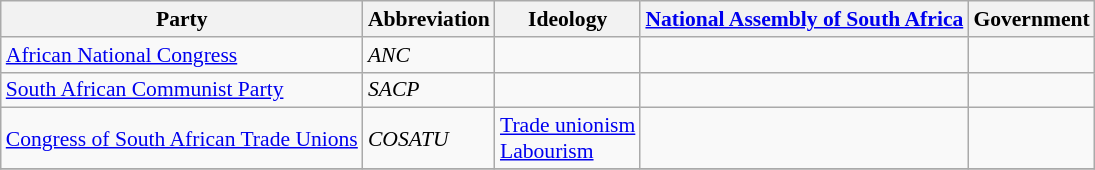<table class="wikitable sortable" style="font-size:90%">
<tr>
<th>Party</th>
<th>Abbreviation</th>
<th>Ideology</th>
<th><a href='#'>National Assembly of South Africa</a></th>
<th>Government</th>
</tr>
<tr>
<td><a href='#'>African National Congress</a></td>
<td><em>ANC</em></td>
<td></td>
<td></td>
<td></td>
</tr>
<tr>
<td><a href='#'>South African Communist Party</a></td>
<td><em>SACP</em></td>
<td></td>
<td></td>
<td></td>
</tr>
<tr>
<td><a href='#'>Congress of South African Trade Unions</a></td>
<td><em>COSATU</em></td>
<td><a href='#'>Trade unionism</a><br><a href='#'>Labourism</a></td>
<td></td>
<td></td>
</tr>
<tr>
</tr>
</table>
